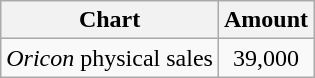<table class="wikitable">
<tr>
<th>Chart</th>
<th>Amount</th>
</tr>
<tr>
<td><em>Oricon</em> physical sales</td>
<td align="center">39,000</td>
</tr>
</table>
